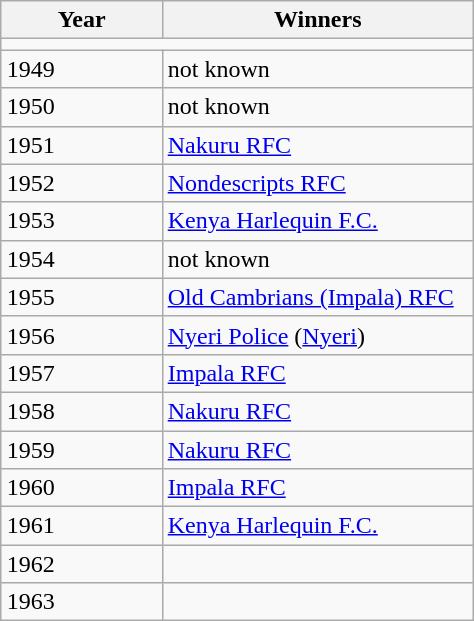<table style="width: 300; float: right" | class="wikitable sortable collapsible collapsed">
<tr style="text-align:center;">
<th scope="col" style="width:100px;">Year</th>
<th scope="col" style="width:200px;">Winners</th>
</tr>
<tr>
<td colspan="2"></td>
</tr>
<tr>
<td>1949</td>
<td>not known</td>
</tr>
<tr>
<td>1950</td>
<td>not known</td>
</tr>
<tr>
<td>1951</td>
<td><a href='#'>Nakuru RFC</a></td>
</tr>
<tr>
<td>1952</td>
<td><a href='#'>Nondescripts RFC</a></td>
</tr>
<tr>
<td>1953</td>
<td><a href='#'>Kenya Harlequin F.C.</a></td>
</tr>
<tr>
<td>1954</td>
<td>not known</td>
</tr>
<tr>
<td>1955</td>
<td><a href='#'>Old Cambrians (Impala) RFC</a></td>
</tr>
<tr>
<td>1956</td>
<td><a href='#'>Nyeri Police</a> (<a href='#'>Nyeri</a>)</td>
</tr>
<tr>
<td>1957</td>
<td><a href='#'>Impala RFC</a></td>
</tr>
<tr>
<td>1958</td>
<td><a href='#'>Nakuru RFC</a></td>
</tr>
<tr>
<td>1959</td>
<td><a href='#'>Nakuru RFC</a></td>
</tr>
<tr>
<td>1960</td>
<td><a href='#'>Impala RFC</a></td>
</tr>
<tr>
<td>1961</td>
<td><a href='#'>Kenya Harlequin F.C.</a></td>
</tr>
<tr>
<td>1962</td>
<td></td>
</tr>
<tr>
<td>1963</td>
<td></td>
</tr>
</table>
